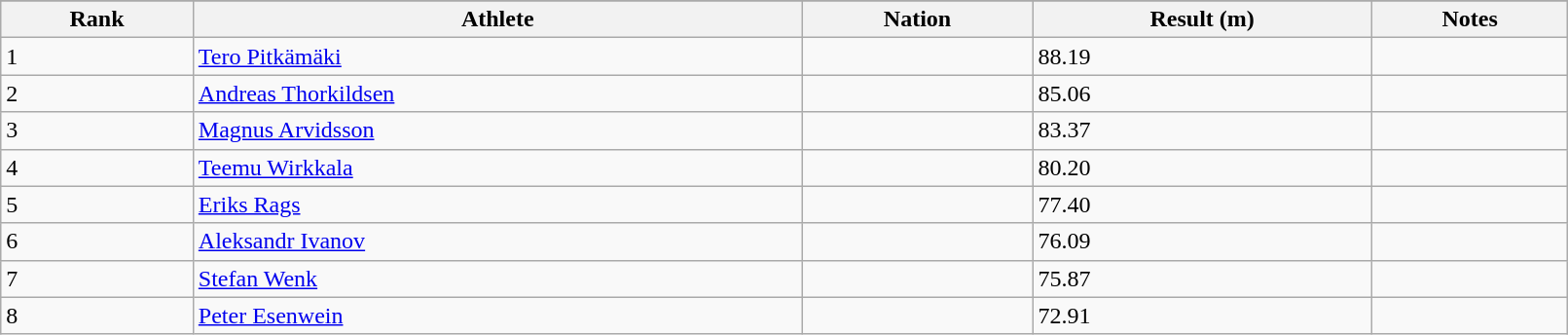<table class="wikitable" width=85%>
<tr>
</tr>
<tr>
<th>Rank</th>
<th>Athlete</th>
<th>Nation</th>
<th>Result (m)</th>
<th>Notes</th>
</tr>
<tr>
<td>1</td>
<td><a href='#'>Tero Pitkämäki</a></td>
<td></td>
<td>88.19</td>
<td></td>
</tr>
<tr>
<td>2</td>
<td><a href='#'>Andreas Thorkildsen</a></td>
<td></td>
<td>85.06</td>
<td></td>
</tr>
<tr>
<td>3</td>
<td><a href='#'>Magnus Arvidsson</a></td>
<td></td>
<td>83.37</td>
<td></td>
</tr>
<tr>
<td>4</td>
<td><a href='#'>Teemu Wirkkala</a></td>
<td></td>
<td>80.20</td>
<td></td>
</tr>
<tr>
<td>5</td>
<td><a href='#'>Eriks Rags</a></td>
<td></td>
<td>77.40</td>
<td></td>
</tr>
<tr>
<td>6</td>
<td><a href='#'>Aleksandr Ivanov</a></td>
<td></td>
<td>76.09</td>
<td></td>
</tr>
<tr>
<td>7</td>
<td><a href='#'>Stefan Wenk</a></td>
<td></td>
<td>75.87</td>
<td></td>
</tr>
<tr>
<td>8</td>
<td><a href='#'>Peter Esenwein</a></td>
<td></td>
<td>72.91</td>
<td></td>
</tr>
</table>
